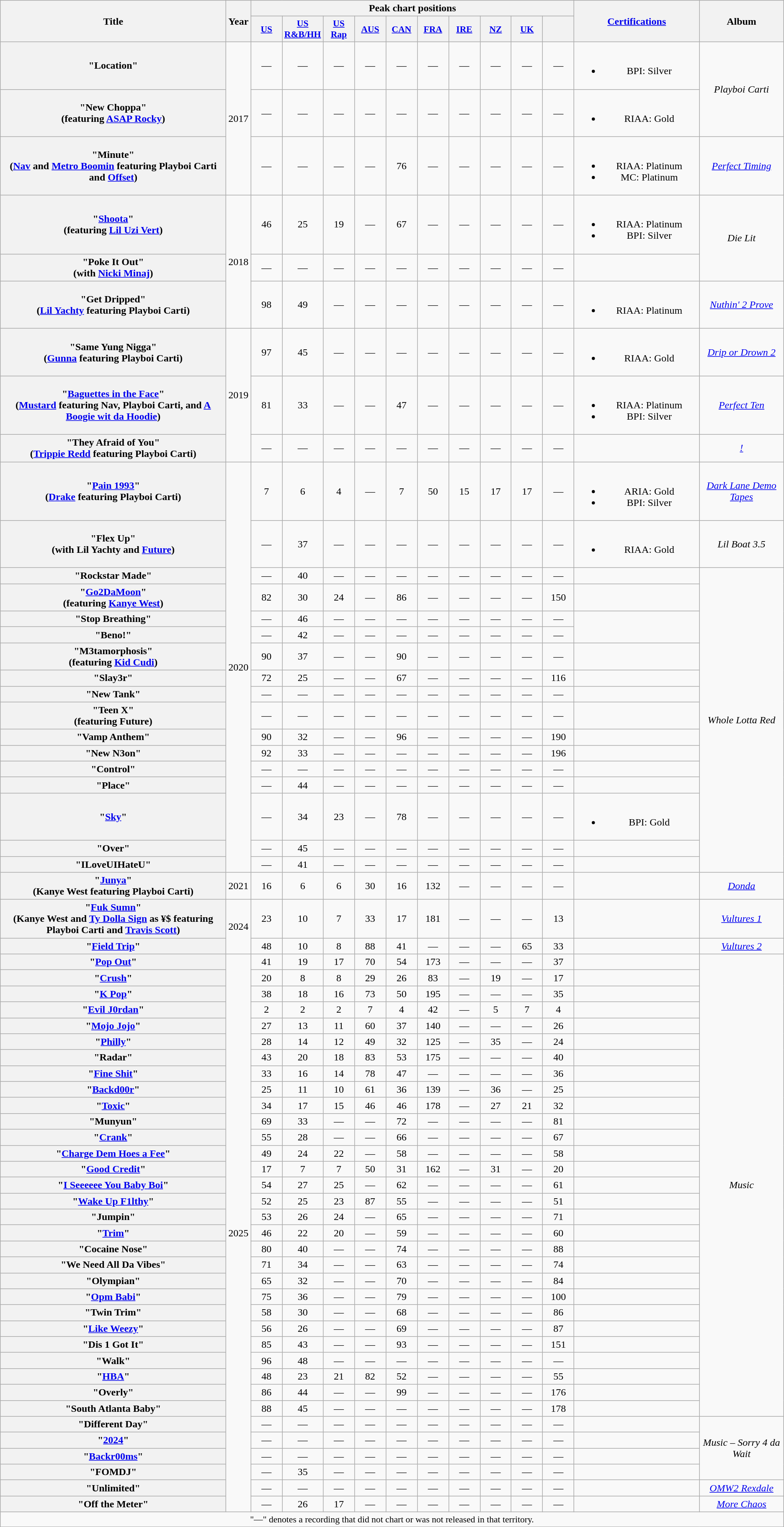<table class="wikitable plainrowheaders" style="text-align:center;">
<tr>
<th scope="col" rowspan="2" style="width:22em;">Title</th>
<th scope="col" rowspan="2" style="width:1em;">Year</th>
<th scope="col" colspan="10">Peak chart positions</th>
<th scope="col" rowspan="2" style="width:12em;"><a href='#'>Certifications</a></th>
<th scope="col" rowspan="2">Album</th>
</tr>
<tr>
<th scope="col" style="width:3em;font-size:90%;"><a href='#'>US</a><br></th>
<th scope="col" style="width:3em;font-size:90%;"><a href='#'>US<br>R&B/HH</a><br></th>
<th scope="col" style="width:3em;font-size:90%;"><a href='#'>US<br>Rap</a><br></th>
<th scope="col" style="width:3em;font-size:90%;"><a href='#'>AUS</a><br></th>
<th scope="col" style="width:3em;font-size:90%;"><a href='#'>CAN</a><br></th>
<th scope="col" style="width:3em;font-size:90%;"><a href='#'>FRA</a><br></th>
<th scope="col" style="width:3em;font-size:90%;"><a href='#'>IRE</a><br></th>
<th scope="col" style="width:3em;font-size:90%;"><a href='#'>NZ</a><br></th>
<th scope="col" style="width:3em;font-size:90%;"><a href='#'>UK</a><br></th>
<th scope="col" style="width:3em;font-size:90%;"><a href='#'></a><br></th>
</tr>
<tr>
<th scope="row">"Location"</th>
<td rowspan="3">2017</td>
<td>—</td>
<td>—</td>
<td>—</td>
<td>—</td>
<td>—</td>
<td>—</td>
<td>—</td>
<td>—</td>
<td>—</td>
<td>—</td>
<td><br><ul><li>BPI: Silver</li></ul></td>
<td rowspan="2"><em>Playboi Carti</em></td>
</tr>
<tr>
<th scope="row">"New Choppa"<br><span>(featuring <a href='#'>ASAP Rocky</a>)</span></th>
<td>—</td>
<td>—</td>
<td>—</td>
<td>—</td>
<td>—</td>
<td>—</td>
<td>—</td>
<td>—</td>
<td>—</td>
<td>—</td>
<td><br><ul><li>RIAA: Gold</li></ul></td>
</tr>
<tr>
<th scope="row">"Minute"<br><span>(<a href='#'>Nav</a> and <a href='#'>Metro Boomin</a> featuring Playboi Carti and <a href='#'>Offset</a>)</span></th>
<td>—</td>
<td>—</td>
<td>—</td>
<td>—</td>
<td>76</td>
<td>—</td>
<td>—</td>
<td>—</td>
<td>—</td>
<td>—</td>
<td><br><ul><li>RIAA: Platinum</li><li>MC: Platinum</li></ul></td>
<td><em><a href='#'>Perfect Timing</a></em></td>
</tr>
<tr>
<th scope="row">"<a href='#'>Shoota</a>"<br><span>(featuring <a href='#'>Lil Uzi Vert</a>)</span></th>
<td rowspan="3">2018</td>
<td>46</td>
<td>25</td>
<td>19</td>
<td>—</td>
<td>67</td>
<td>—</td>
<td>—</td>
<td>—</td>
<td>—</td>
<td>—</td>
<td><br><ul><li>RIAA: Platinum</li><li>BPI: Silver</li></ul></td>
<td rowspan="2"><em>Die Lit</em></td>
</tr>
<tr>
<th scope="row">"Poke It Out"<br><span>(with <a href='#'>Nicki Minaj</a>)</span></th>
<td>—</td>
<td>—</td>
<td>—</td>
<td>—</td>
<td>—</td>
<td>—</td>
<td>—</td>
<td>—</td>
<td>—</td>
<td>—</td>
<td></td>
</tr>
<tr>
<th scope="row">"Get Dripped"<br><span>(<a href='#'>Lil Yachty</a> featuring Playboi Carti)</span></th>
<td>98</td>
<td>49</td>
<td>—</td>
<td>—</td>
<td>—</td>
<td>—</td>
<td>—</td>
<td>—</td>
<td>—</td>
<td>—</td>
<td><br><ul><li>RIAA: Platinum</li></ul></td>
<td><em><a href='#'>Nuthin' 2 Prove</a></em></td>
</tr>
<tr>
<th scope="row">"Same Yung Nigga"<br><span>(<a href='#'>Gunna</a> featuring Playboi Carti)</span></th>
<td rowspan="3">2019</td>
<td>97</td>
<td>45</td>
<td>—</td>
<td>—</td>
<td>—</td>
<td>—</td>
<td>—</td>
<td>—</td>
<td>—</td>
<td>—</td>
<td><br><ul><li>RIAA: Gold</li></ul></td>
<td><em><a href='#'>Drip or Drown 2</a></em></td>
</tr>
<tr>
<th scope="row">"<a href='#'>Baguettes in the Face</a>"<br><span>(<a href='#'>Mustard</a> featuring Nav, Playboi Carti, and <a href='#'>A Boogie wit da Hoodie</a>)</span></th>
<td>81</td>
<td>33</td>
<td>—</td>
<td>—</td>
<td>47</td>
<td>—</td>
<td>—</td>
<td>—</td>
<td>—</td>
<td>—</td>
<td><br><ul><li>RIAA: Platinum</li><li>BPI: Silver</li></ul></td>
<td><em><a href='#'>Perfect Ten</a></em></td>
</tr>
<tr>
<th scope="row">"They Afraid of You"<br><span>(<a href='#'>Trippie Redd</a> featuring Playboi Carti)</span></th>
<td>—</td>
<td>—</td>
<td>—</td>
<td>—</td>
<td>—</td>
<td>—</td>
<td>—</td>
<td>—</td>
<td>—</td>
<td>—</td>
<td></td>
<td><em><a href='#'>!</a></em></td>
</tr>
<tr>
<th scope="row">"<a href='#'>Pain 1993</a>"<br><span>(<a href='#'>Drake</a> featuring Playboi Carti)</span></th>
<td rowspan="17">2020</td>
<td>7</td>
<td>6</td>
<td>4</td>
<td>—</td>
<td>7</td>
<td>50</td>
<td>15</td>
<td>17</td>
<td>17</td>
<td>—</td>
<td><br><ul><li>ARIA: Gold</li><li>BPI: Silver</li></ul></td>
<td><em><a href='#'>Dark Lane Demo Tapes</a></em></td>
</tr>
<tr>
<th scope="row">"Flex Up"<br><span>(with Lil Yachty and <a href='#'>Future</a>)</span></th>
<td>—</td>
<td>37</td>
<td>—</td>
<td>—</td>
<td>—</td>
<td>—</td>
<td>—</td>
<td>—</td>
<td>—</td>
<td>—</td>
<td><br><ul><li>RIAA: Gold</li></ul></td>
<td><em>Lil Boat 3.5</em></td>
</tr>
<tr>
<th scope="row">"Rockstar Made"</th>
<td>—</td>
<td>40</td>
<td>—</td>
<td>—</td>
<td>—</td>
<td>—</td>
<td>—</td>
<td>—</td>
<td>—</td>
<td>—</td>
<td></td>
<td rowspan="15"><em>Whole Lotta Red</em></td>
</tr>
<tr>
<th scope="row">"<a href='#'>Go2DaMoon</a>"<br><span>(featuring <a href='#'>Kanye West</a>)</span></th>
<td>82</td>
<td>30</td>
<td>24</td>
<td>—</td>
<td>86</td>
<td>—</td>
<td>—</td>
<td>—</td>
<td>—</td>
<td>150</td>
<td></td>
</tr>
<tr>
<th scope="row">"Stop Breathing"</th>
<td>—</td>
<td>46</td>
<td>—</td>
<td>—</td>
<td>—</td>
<td>—</td>
<td>—</td>
<td>—</td>
<td>—</td>
<td>—</td>
</tr>
<tr>
<th scope="row">"Beno!"</th>
<td>—</td>
<td>42</td>
<td>—</td>
<td>—</td>
<td>—</td>
<td>—</td>
<td>—</td>
<td>—</td>
<td>—</td>
<td>—</td>
</tr>
<tr>
<th scope="row">"M3tamorphosis"<br><span>(featuring <a href='#'>Kid Cudi</a>)</span></th>
<td>90</td>
<td>37</td>
<td>—</td>
<td>—</td>
<td>90</td>
<td>—</td>
<td>—</td>
<td>—</td>
<td>—</td>
<td>—</td>
<td></td>
</tr>
<tr>
<th scope="row">"Slay3r"</th>
<td>72</td>
<td>25</td>
<td>—</td>
<td>—</td>
<td>67</td>
<td>—</td>
<td>—</td>
<td>—</td>
<td>—</td>
<td>116</td>
<td></td>
</tr>
<tr>
<th scope="row">"New Tank"</th>
<td>—</td>
<td>—</td>
<td>—</td>
<td>—</td>
<td>—</td>
<td>—</td>
<td>—</td>
<td>—</td>
<td>—</td>
<td>—</td>
<td></td>
</tr>
<tr>
<th scope="row">"Teen X" <br><span>(featuring Future)</span></th>
<td>—</td>
<td>—</td>
<td>—</td>
<td>—</td>
<td>—</td>
<td>—</td>
<td>—</td>
<td>—</td>
<td>—</td>
<td>—</td>
<td></td>
</tr>
<tr>
<th scope="row">"Vamp Anthem"</th>
<td>90</td>
<td>32</td>
<td>—</td>
<td>—</td>
<td>96</td>
<td>—</td>
<td>—</td>
<td>—</td>
<td>—</td>
<td>190</td>
<td></td>
</tr>
<tr>
<th scope="row">"New N3on"</th>
<td>92</td>
<td>33</td>
<td>—</td>
<td>—</td>
<td>—</td>
<td>—</td>
<td>—</td>
<td>—</td>
<td>—</td>
<td>196</td>
<td></td>
</tr>
<tr>
<th scope="row">"Control"</th>
<td>—</td>
<td>—</td>
<td>—</td>
<td>—</td>
<td>—</td>
<td>—</td>
<td>—</td>
<td>—</td>
<td>—</td>
<td>—</td>
<td></td>
</tr>
<tr>
<th scope="row">"Place"</th>
<td>—</td>
<td>44</td>
<td>—</td>
<td>—</td>
<td>—</td>
<td>—</td>
<td>—</td>
<td>—</td>
<td>—</td>
<td>—</td>
<td></td>
</tr>
<tr>
<th scope="row">"<a href='#'>Sky</a>"</th>
<td>—</td>
<td>34</td>
<td>23</td>
<td>—</td>
<td>78</td>
<td>—</td>
<td>—</td>
<td>—</td>
<td>—</td>
<td>—</td>
<td><br><ul><li>BPI: Gold</li></ul></td>
</tr>
<tr>
<th scope="row">"Over"</th>
<td>—</td>
<td>45</td>
<td>—</td>
<td>—</td>
<td>—</td>
<td>—</td>
<td>—</td>
<td>—</td>
<td>—</td>
<td>—</td>
</tr>
<tr>
<th scope="row">"ILoveUIHateU"</th>
<td>—</td>
<td>41</td>
<td>—</td>
<td>—</td>
<td>—</td>
<td>—</td>
<td>—</td>
<td>—</td>
<td>—</td>
<td>—</td>
<td></td>
</tr>
<tr>
<th scope="row">"<a href='#'>Junya</a>"<br><span>(Kanye West featuring Playboi Carti)</span></th>
<td>2021</td>
<td>16</td>
<td>6</td>
<td>6</td>
<td>30</td>
<td>16</td>
<td>132</td>
<td>—</td>
<td>—</td>
<td>—</td>
<td>—</td>
<td></td>
<td><em><a href='#'>Donda</a></em></td>
</tr>
<tr>
<th scope="row">"<a href='#'>Fuk Sumn</a>"<br><span>(Kanye West and <a href='#'>Ty Dolla Sign</a> as ¥$ featuring Playboi Carti and <a href='#'>Travis Scott</a>)</span></th>
<td rowspan="2">2024</td>
<td>23</td>
<td>10</td>
<td>7</td>
<td>33</td>
<td>17</td>
<td>181</td>
<td>—</td>
<td>—</td>
<td>—</td>
<td>13</td>
<td></td>
<td><em><a href='#'>Vultures 1</a></em></td>
</tr>
<tr>
<th scope="row">"<a href='#'>Field Trip</a>"<br></th>
<td>48</td>
<td>10</td>
<td>8</td>
<td>88</td>
<td>41</td>
<td>—</td>
<td>—</td>
<td>—</td>
<td>65</td>
<td>33</td>
<td></td>
<td><em><a href='#'>Vultures 2</a></em></td>
</tr>
<tr>
<th scope="row">"<a href='#'>Pop Out</a>"</th>
<td rowspan="35">2025</td>
<td>41</td>
<td>19</td>
<td>17</td>
<td>70</td>
<td>54</td>
<td>173</td>
<td>—</td>
<td>—</td>
<td>—</td>
<td>37</td>
<td></td>
<td rowspan="29"><em>Music</em></td>
</tr>
<tr>
<th scope="row">"<a href='#'>Crush</a>"<br></th>
<td>20</td>
<td>8</td>
<td>8</td>
<td>29</td>
<td>26</td>
<td>83</td>
<td>—</td>
<td>19</td>
<td>—</td>
<td>17</td>
<td></td>
</tr>
<tr>
<th scope="row">"<a href='#'>K Pop</a>"</th>
<td>38</td>
<td>18</td>
<td>16</td>
<td>73</td>
<td>50</td>
<td>195</td>
<td>—</td>
<td>—</td>
<td>—</td>
<td>35</td>
<td></td>
</tr>
<tr>
<th scope="row">"<a href='#'>Evil J0rdan</a>"</th>
<td>2</td>
<td>2</td>
<td>2</td>
<td>7</td>
<td>4</td>
<td>42</td>
<td>—</td>
<td>5</td>
<td>7</td>
<td>4</td>
<td></td>
</tr>
<tr>
<th scope="row">"<a href='#'>Mojo Jojo</a>"</th>
<td>27</td>
<td>13</td>
<td>11</td>
<td>60</td>
<td>37</td>
<td>140</td>
<td>—</td>
<td>—</td>
<td>—</td>
<td>26</td>
<td></td>
</tr>
<tr>
<th scope="row">"<a href='#'>Philly</a>"<br></th>
<td>28</td>
<td>14</td>
<td>12</td>
<td>49</td>
<td>32</td>
<td>125</td>
<td>—</td>
<td>35</td>
<td>—</td>
<td>24</td>
<td></td>
</tr>
<tr>
<th scope="row">"Radar"</th>
<td>43</td>
<td>20</td>
<td>18</td>
<td>83</td>
<td>53</td>
<td>175</td>
<td>—</td>
<td>—</td>
<td>—</td>
<td>40</td>
<td></td>
</tr>
<tr>
<th scope="row">"<a href='#'>Fine Shit</a>"</th>
<td>33</td>
<td>16</td>
<td>14</td>
<td>78</td>
<td>47</td>
<td>—</td>
<td>—</td>
<td>—</td>
<td>—</td>
<td>36</td>
<td></td>
</tr>
<tr>
<th scope="row">"<a href='#'>Backd00r</a>"<br></th>
<td>25</td>
<td>11</td>
<td>10</td>
<td>61</td>
<td>36</td>
<td>139</td>
<td>—</td>
<td>36</td>
<td>—</td>
<td>25</td>
<td></td>
</tr>
<tr>
<th scope="row">"<a href='#'>Toxic</a>"<br></th>
<td>34</td>
<td>17</td>
<td>15</td>
<td>46</td>
<td>46</td>
<td>178</td>
<td>—</td>
<td>27</td>
<td>21</td>
<td>32</td>
<td></td>
</tr>
<tr>
<th scope="row">"Munyun"</th>
<td>69</td>
<td>33</td>
<td>—</td>
<td>—</td>
<td>72</td>
<td>—</td>
<td>—</td>
<td>—</td>
<td>—</td>
<td>81</td>
<td></td>
</tr>
<tr>
<th scope="row">"<a href='#'>Crank</a>"</th>
<td>55</td>
<td>28</td>
<td>—</td>
<td>—</td>
<td>66</td>
<td>—</td>
<td>—</td>
<td>—</td>
<td>—</td>
<td>67</td>
<td></td>
</tr>
<tr>
<th scope="row">"<a href='#'>Charge Dem Hoes a Fee</a>"<br></th>
<td>49</td>
<td>24</td>
<td>22</td>
<td>—</td>
<td>58</td>
<td>—</td>
<td>—</td>
<td>—</td>
<td>—</td>
<td>58</td>
<td></td>
</tr>
<tr>
<th scope="row">"<a href='#'>Good Credit</a>"<br></th>
<td>17</td>
<td>7</td>
<td>7</td>
<td>50</td>
<td>31</td>
<td>162</td>
<td>—</td>
<td>31</td>
<td>—</td>
<td>20</td>
<td></td>
</tr>
<tr>
<th scope="row">"<a href='#'>I Seeeeee You Baby Boi</a>"</th>
<td>54</td>
<td>27</td>
<td>25</td>
<td>—</td>
<td>62</td>
<td>—</td>
<td>—</td>
<td>—</td>
<td>—</td>
<td>61</td>
<td></td>
</tr>
<tr>
<th scope="row">"<a href='#'>Wake Up F1lthy</a>"<br></th>
<td>52</td>
<td>25</td>
<td>23</td>
<td>87</td>
<td>55</td>
<td>—</td>
<td>—</td>
<td>—</td>
<td>—</td>
<td>51</td>
<td></td>
</tr>
<tr>
<th scope="row">"Jumpin"<br></th>
<td>53</td>
<td>26</td>
<td>24</td>
<td>—</td>
<td>65</td>
<td>—</td>
<td>—</td>
<td>—</td>
<td>—</td>
<td>71</td>
<td></td>
</tr>
<tr>
<th scope="row">"<a href='#'>Trim</a>"<br></th>
<td>46</td>
<td>22</td>
<td>20</td>
<td>—</td>
<td>59</td>
<td>—</td>
<td>—</td>
<td>—</td>
<td>—</td>
<td>60</td>
<td></td>
</tr>
<tr>
<th scope="row">"Cocaine Nose"</th>
<td>80</td>
<td>40</td>
<td>—</td>
<td>—</td>
<td>74</td>
<td>—</td>
<td>—</td>
<td>—</td>
<td>—</td>
<td>88</td>
<td></td>
</tr>
<tr>
<th scope="row">"We Need All Da Vibes"<br></th>
<td>71</td>
<td>34</td>
<td>—</td>
<td>—</td>
<td>63</td>
<td>—</td>
<td>—</td>
<td>—</td>
<td>—</td>
<td>74</td>
<td></td>
</tr>
<tr>
<th scope="row">"Olympian"</th>
<td>65</td>
<td>32</td>
<td>—</td>
<td>—</td>
<td>70</td>
<td>—</td>
<td>—</td>
<td>—</td>
<td>—</td>
<td>84</td>
<td></td>
</tr>
<tr>
<th scope="row">"<a href='#'>Opm Babi</a>"</th>
<td>75</td>
<td>36</td>
<td>—</td>
<td>—</td>
<td>79</td>
<td>—</td>
<td>—</td>
<td>—</td>
<td>—</td>
<td>100</td>
<td></td>
</tr>
<tr>
<th scope="row">"Twin Trim"<br></th>
<td>58</td>
<td>30</td>
<td>—</td>
<td>—</td>
<td>68</td>
<td>—</td>
<td>—</td>
<td>—</td>
<td>—</td>
<td>86</td>
<td></td>
</tr>
<tr>
<th scope="row">"<a href='#'>Like Weezy</a>"</th>
<td>56</td>
<td>26</td>
<td>—</td>
<td>—</td>
<td>69</td>
<td>—</td>
<td>—</td>
<td>—</td>
<td>—</td>
<td>87</td>
<td></td>
</tr>
<tr>
<th scope="row">"Dis 1 Got It"</th>
<td>85</td>
<td>43</td>
<td>—</td>
<td>—</td>
<td>93</td>
<td>—</td>
<td>—</td>
<td>—</td>
<td>—</td>
<td>151</td>
<td></td>
</tr>
<tr>
<th scope="row">"Walk"</th>
<td>96</td>
<td>48</td>
<td>—</td>
<td>—</td>
<td>—</td>
<td>—</td>
<td>—</td>
<td>—</td>
<td>—</td>
<td>—</td>
<td></td>
</tr>
<tr>
<th scope="row">"<a href='#'>HBA</a>"</th>
<td>48</td>
<td>23</td>
<td>21</td>
<td>82</td>
<td>52</td>
<td>—</td>
<td>—</td>
<td>—</td>
<td>—</td>
<td>55</td>
<td></td>
</tr>
<tr>
<th scope="row">"Overly"</th>
<td>86</td>
<td>44</td>
<td>—</td>
<td>—</td>
<td>99</td>
<td>—</td>
<td>—</td>
<td>—</td>
<td>—</td>
<td>176</td>
<td></td>
</tr>
<tr>
<th scope="row">"South Atlanta Baby"</th>
<td>88</td>
<td>45</td>
<td>—</td>
<td>—</td>
<td>—</td>
<td>—</td>
<td>—</td>
<td>—</td>
<td>—</td>
<td>178</td>
<td></td>
</tr>
<tr>
<th scope="row">"Different Day"</th>
<td>—</td>
<td>—</td>
<td>—</td>
<td>—</td>
<td>—</td>
<td>—</td>
<td>—</td>
<td>—</td>
<td>—</td>
<td>—</td>
<td></td>
<td rowspan="4"><em>Music – Sorry 4 da Wait</em></td>
</tr>
<tr>
<th scope="row">"<a href='#'>2024</a>"</th>
<td>—</td>
<td>—</td>
<td>—</td>
<td>—</td>
<td>—</td>
<td>—</td>
<td>—</td>
<td>—</td>
<td>—</td>
<td>—</td>
<td></td>
</tr>
<tr>
<th scope="row">"<a href='#'>Backr00ms</a>"<br></th>
<td>—</td>
<td>—</td>
<td>—</td>
<td>—</td>
<td>—</td>
<td>—</td>
<td>—</td>
<td>—</td>
<td>—</td>
<td>—</td>
<td></td>
</tr>
<tr>
<th scope="row">"FOMDJ"</th>
<td>—</td>
<td>35</td>
<td>—</td>
<td>—</td>
<td>—</td>
<td>—</td>
<td>—</td>
<td>—</td>
<td>—</td>
<td>—</td>
<td></td>
</tr>
<tr>
<th scope="row">"Unlimited"<br></th>
<td>—</td>
<td>—</td>
<td>—</td>
<td>—</td>
<td>—</td>
<td>—</td>
<td>—</td>
<td>—</td>
<td>—</td>
<td>—</td>
<td></td>
<td><em><a href='#'>OMW2 Rexdale</a></em></td>
</tr>
<tr>
<th scope="row">"Off the Meter"<br></th>
<td>—</td>
<td>26</td>
<td>17</td>
<td>—</td>
<td>—</td>
<td>—</td>
<td>—</td>
<td>—</td>
<td>—</td>
<td>—</td>
<td></td>
<td><em><a href='#'>More Chaos</a></em></td>
</tr>
<tr>
<td colspan="14" style="font-size:90%">"—" denotes a recording that did not chart or was not released in that territory.</td>
</tr>
</table>
